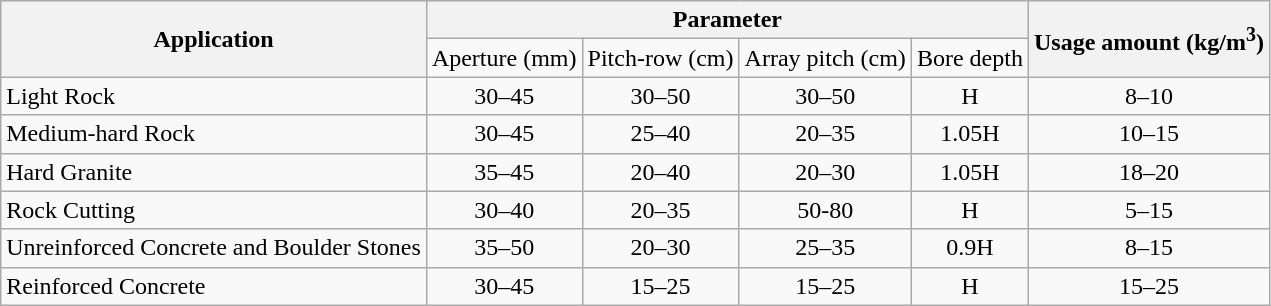<table class="wikitable" border="1">
<tr>
<th rowspan="2" align="center">Application</th>
<th colspan="4" align="center">Parameter</th>
<th rowspan="2" align="center">Usage amount (kg/m<sup>3</sup>)</th>
</tr>
<tr>
<td align="center">Aperture (mm)</td>
<td align="center">Pitch-row (cm)</td>
<td align="center">Array pitch (cm)</td>
<td align="center">Bore depth</td>
</tr>
<tr>
<td>Light Rock</td>
<td align="center">30–45</td>
<td align="center">30–50</td>
<td align="center">30–50</td>
<td align="center">H</td>
<td align="center">8–10</td>
</tr>
<tr>
<td>Medium-hard Rock</td>
<td align="center">30–45</td>
<td align="center">25–40</td>
<td align="center">20–35</td>
<td align="center">1.05H</td>
<td align="center">10–15</td>
</tr>
<tr>
<td>Hard Granite</td>
<td align="center">35–45</td>
<td align="center">20–40</td>
<td align="center">20–30</td>
<td align="center">1.05H</td>
<td align="center">18–20</td>
</tr>
<tr>
<td>Rock Cutting</td>
<td align="center">30–40</td>
<td align="center">20–35</td>
<td align="center">50-80</td>
<td align="center">H</td>
<td align="center">5–15</td>
</tr>
<tr>
<td>Unreinforced Concrete and Boulder Stones</td>
<td align="center">35–50</td>
<td align="center">20–30</td>
<td align="center">25–35</td>
<td align="center">0.9H</td>
<td align="center">8–15</td>
</tr>
<tr>
<td>Reinforced Concrete</td>
<td align="center">30–45</td>
<td align="center">15–25</td>
<td align="center">15–25</td>
<td align="center">H</td>
<td align="center">15–25</td>
</tr>
</table>
